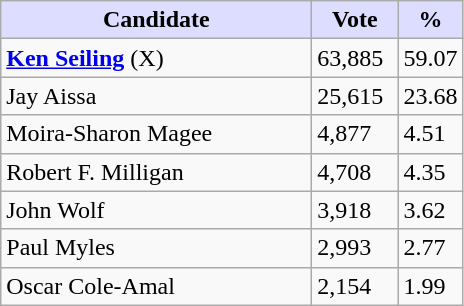<table class="wikitable">
<tr>
<th style="background:#ddf; width:200px;">Candidate</th>
<th style="background:#ddf; width:50px;">Vote</th>
<th style="background:#ddf; width:30px;">%</th>
</tr>
<tr>
<td><strong><a href='#'>Ken Seiling</a></strong> (X)</td>
<td>63,885</td>
<td>59.07</td>
</tr>
<tr>
<td>Jay Aissa</td>
<td>25,615</td>
<td>23.68</td>
</tr>
<tr>
<td>Moira-Sharon Magee</td>
<td>4,877</td>
<td>4.51</td>
</tr>
<tr>
<td>Robert F. Milligan</td>
<td>4,708</td>
<td>4.35</td>
</tr>
<tr>
<td>John Wolf</td>
<td>3,918</td>
<td>3.62</td>
</tr>
<tr>
<td>Paul Myles</td>
<td>2,993</td>
<td>2.77</td>
</tr>
<tr>
<td>Oscar Cole-Amal</td>
<td>2,154</td>
<td>1.99</td>
</tr>
</table>
